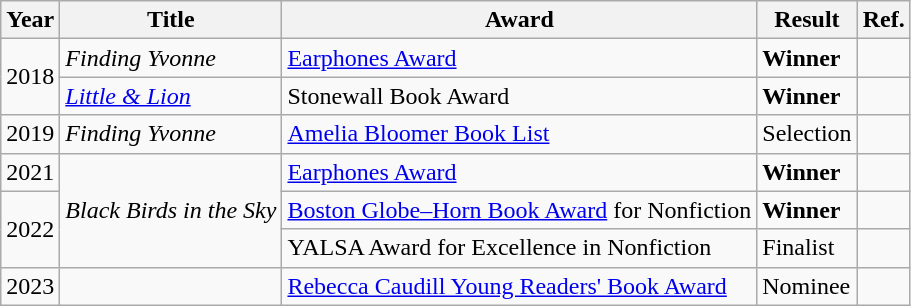<table class="wikitable">
<tr>
<th>Year</th>
<th>Title</th>
<th>Award</th>
<th>Result</th>
<th>Ref.</th>
</tr>
<tr>
<td rowspan="2">2018</td>
<td><em>Finding Yvonne</em></td>
<td><a href='#'>Earphones Award</a></td>
<td><strong>Winner</strong></td>
<td></td>
</tr>
<tr>
<td><em><a href='#'>Little & Lion</a></em></td>
<td>Stonewall Book Award</td>
<td><strong>Winner</strong></td>
<td></td>
</tr>
<tr>
<td>2019</td>
<td><em>Finding Yvonne</em></td>
<td><a href='#'>Amelia Bloomer Book List</a></td>
<td>Selection</td>
<td></td>
</tr>
<tr>
<td>2021</td>
<td rowspan="3"><em>Black Birds in the Sky</em></td>
<td><a href='#'>Earphones Award</a></td>
<td><strong>Winner</strong></td>
<td></td>
</tr>
<tr>
<td rowspan="2">2022</td>
<td><a href='#'>Boston Globe–Horn Book Award</a> for Nonfiction</td>
<td><strong>Winner</strong></td>
<td></td>
</tr>
<tr>
<td>YALSA Award for Excellence in Nonfiction</td>
<td>Finalist</td>
<td></td>
</tr>
<tr>
<td>2023</td>
<td></td>
<td><a href='#'>Rebecca Caudill Young Readers' Book Award</a></td>
<td>Nominee</td>
<td></td>
</tr>
</table>
